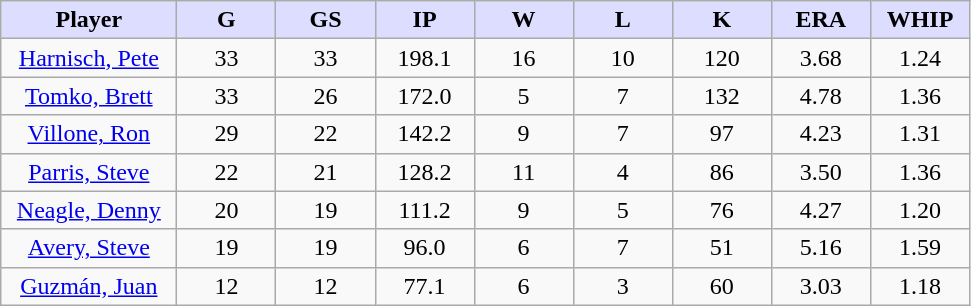<table class="wikitable sortable">
<tr>
<th style="background:#ddf; width:16%;">Player</th>
<th style="background:#ddf; width:9%;">G</th>
<th style="background:#ddf; width:9%;">GS</th>
<th style="background:#ddf; width:9%;">IP</th>
<th style="background:#ddf; width:9%;">W</th>
<th style="background:#ddf; width:9%;">L</th>
<th style="background:#ddf; width:9%;">K</th>
<th style="background:#ddf; width:9%;">ERA</th>
<th style="background:#ddf; width:9%;">WHIP</th>
</tr>
<tr style="text-align:center;">
<td><a href='#'>Harnisch, Pete</a></td>
<td>33</td>
<td>33</td>
<td>198.1</td>
<td>16</td>
<td>10</td>
<td>120</td>
<td>3.68</td>
<td>1.24</td>
</tr>
<tr style="text-align:center;">
<td><a href='#'>Tomko, Brett</a></td>
<td>33</td>
<td>26</td>
<td>172.0</td>
<td>5</td>
<td>7</td>
<td>132</td>
<td>4.78</td>
<td>1.36</td>
</tr>
<tr style="text-align:center;">
<td><a href='#'>Villone, Ron</a></td>
<td>29</td>
<td>22</td>
<td>142.2</td>
<td>9</td>
<td>7</td>
<td>97</td>
<td>4.23</td>
<td>1.31</td>
</tr>
<tr style="text-align:center;">
<td><a href='#'>Parris, Steve</a></td>
<td>22</td>
<td>21</td>
<td>128.2</td>
<td>11</td>
<td>4</td>
<td>86</td>
<td>3.50</td>
<td>1.36</td>
</tr>
<tr style="text-align:center;">
<td><a href='#'>Neagle, Denny</a></td>
<td>20</td>
<td>19</td>
<td>111.2</td>
<td>9</td>
<td>5</td>
<td>76</td>
<td>4.27</td>
<td>1.20</td>
</tr>
<tr style="text-align:center;">
<td><a href='#'>Avery, Steve</a></td>
<td>19</td>
<td>19</td>
<td>96.0</td>
<td>6</td>
<td>7</td>
<td>51</td>
<td>5.16</td>
<td>1.59</td>
</tr>
<tr align=center>
<td><a href='#'>Guzmán, Juan</a></td>
<td>12</td>
<td>12</td>
<td>77.1</td>
<td>6</td>
<td>3</td>
<td>60</td>
<td>3.03</td>
<td>1.18</td>
</tr>
</table>
